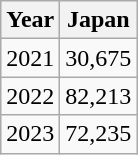<table class="wikitable">
<tr>
<th>Year</th>
<th>Japan</th>
</tr>
<tr>
<td>2021</td>
<td>30,675</td>
</tr>
<tr>
<td>2022</td>
<td>82,213</td>
</tr>
<tr>
<td>2023</td>
<td>72,235</td>
</tr>
</table>
